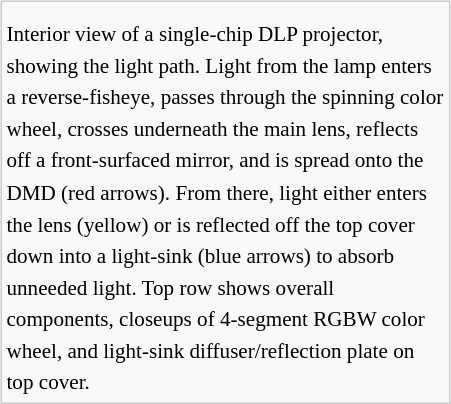<table style="width:300px; float:right; border:1px solid #ccc; background:#f9f9f9; font-size:88%; line-height:1.5em; margin: 5px; text-align: center;">
<tr>
<td></td>
<td></td>
<td></td>
<td></td>
</tr>
<tr>
<td colspan="4"></td>
</tr>
<tr>
<td colspan="4" width=300px style="text-align:left;">Interior view of a single-chip DLP projector, showing the light path. Light from the lamp enters a reverse-fisheye, passes through the spinning color wheel, crosses underneath the main lens, reflects off a front-surfaced mirror, and is spread onto the DMD (red arrows). From there, light either enters the lens (yellow) or is reflected off the top cover down into a light-sink (blue arrows) to absorb unneeded light. Top row shows overall components, closeups of 4-segment RGBW color wheel, and light-sink diffuser/reflection plate on top cover.</td>
</tr>
</table>
